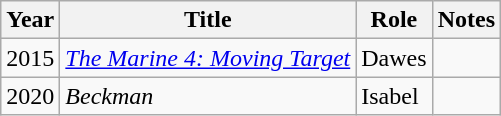<table class="wikitable sortable">
<tr>
<th>Year</th>
<th>Title</th>
<th>Role</th>
<th class="unsortable">Notes</th>
</tr>
<tr>
<td>2015</td>
<td><em><a href='#'>The Marine 4: Moving Target</a></em></td>
<td>Dawes</td>
<td></td>
</tr>
<tr>
<td>2020</td>
<td><em>Beckman</em></td>
<td>Isabel</td>
<td></td>
</tr>
</table>
